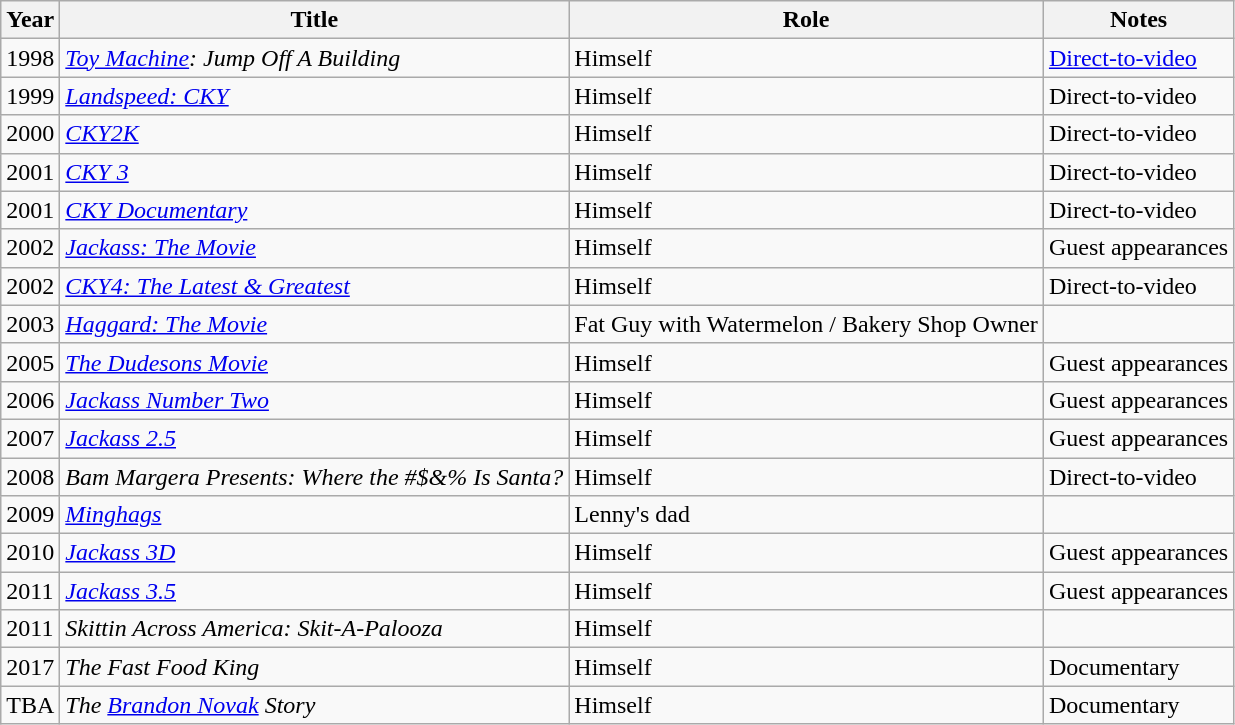<table class="wikitable sortable">
<tr>
<th>Year</th>
<th>Title</th>
<th>Role</th>
<th class="unsortable">Notes</th>
</tr>
<tr>
<td>1998</td>
<td><em><a href='#'>Toy Machine</a>: Jump Off A Building</em></td>
<td>Himself</td>
<td><a href='#'>Direct-to-video</a></td>
</tr>
<tr>
<td>1999</td>
<td><em><a href='#'>Landspeed: CKY</a></em></td>
<td>Himself</td>
<td>Direct-to-video</td>
</tr>
<tr>
<td>2000</td>
<td><em><a href='#'>CKY2K</a></em></td>
<td>Himself</td>
<td>Direct-to-video</td>
</tr>
<tr>
<td>2001</td>
<td><em><a href='#'>CKY 3</a></em></td>
<td>Himself</td>
<td>Direct-to-video</td>
</tr>
<tr>
<td>2001</td>
<td><em><a href='#'>CKY Documentary</a></em></td>
<td>Himself</td>
<td>Direct-to-video</td>
</tr>
<tr>
<td>2002</td>
<td><em><a href='#'>Jackass: The Movie</a></em></td>
<td>Himself</td>
<td>Guest appearances</td>
</tr>
<tr>
<td>2002</td>
<td><em><a href='#'>CKY4: The Latest & Greatest</a></em></td>
<td>Himself</td>
<td>Direct-to-video</td>
</tr>
<tr>
<td>2003</td>
<td><em><a href='#'>Haggard: The Movie</a></em></td>
<td>Fat Guy with Watermelon / Bakery Shop Owner</td>
<td></td>
</tr>
<tr>
<td>2005</td>
<td><em><a href='#'>The Dudesons Movie</a></em></td>
<td>Himself</td>
<td>Guest appearances</td>
</tr>
<tr>
<td>2006</td>
<td><em><a href='#'>Jackass Number Two</a></em></td>
<td>Himself</td>
<td>Guest appearances</td>
</tr>
<tr>
<td>2007</td>
<td><em><a href='#'>Jackass 2.5</a></em></td>
<td>Himself</td>
<td>Guest appearances</td>
</tr>
<tr>
<td>2008</td>
<td><em>Bam Margera Presents: Where the #$&% Is Santa?</em></td>
<td>Himself</td>
<td>Direct-to-video</td>
</tr>
<tr>
<td>2009</td>
<td><em><a href='#'>Minghags</a></em></td>
<td>Lenny's dad</td>
<td></td>
</tr>
<tr>
<td>2010</td>
<td><em><a href='#'>Jackass 3D</a></em></td>
<td>Himself</td>
<td>Guest appearances</td>
</tr>
<tr>
<td>2011</td>
<td><em><a href='#'>Jackass 3.5</a></em></td>
<td>Himself</td>
<td>Guest appearances</td>
</tr>
<tr>
<td>2011</td>
<td><em>Skittin Across America: Skit-A-Palooza</em></td>
<td>Himself</td>
<td></td>
</tr>
<tr>
<td>2017</td>
<td><em>The Fast Food King</em></td>
<td>Himself</td>
<td>Documentary</td>
</tr>
<tr>
<td>TBA</td>
<td><em>The <a href='#'>Brandon Novak</a> Story</em></td>
<td>Himself</td>
<td>Documentary</td>
</tr>
</table>
